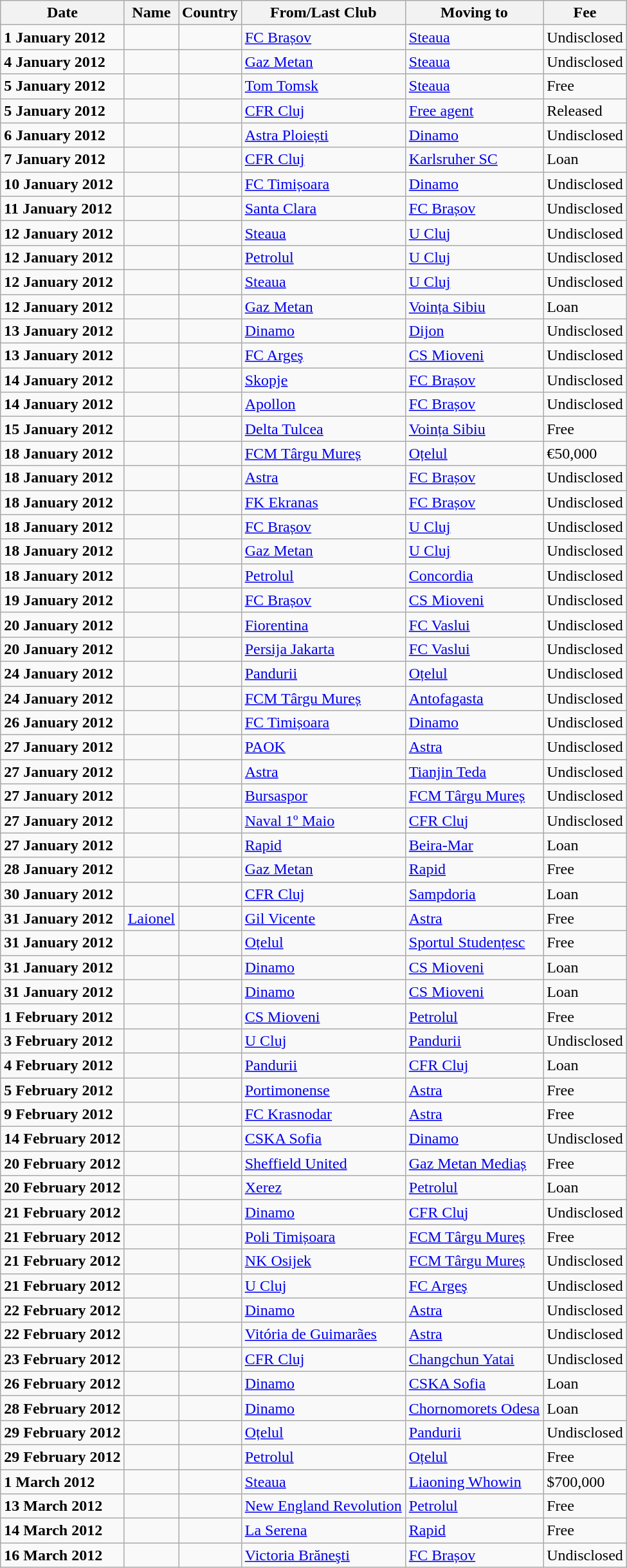<table class="wikitable sortable">
<tr>
<th>Date</th>
<th>Name</th>
<th>Country</th>
<th>From/Last Club</th>
<th>Moving to</th>
<th>Fee</th>
</tr>
<tr>
<td><strong>1 January 2012</strong></td>
<td></td>
<td></td>
<td><a href='#'>FC Brașov</a></td>
<td><a href='#'>Steaua</a></td>
<td>Undisclosed</td>
</tr>
<tr>
<td><strong>4 January 2012</strong></td>
<td></td>
<td></td>
<td><a href='#'>Gaz Metan</a></td>
<td><a href='#'>Steaua</a></td>
<td>Undisclosed</td>
</tr>
<tr>
<td><strong>5 January 2012</strong></td>
<td></td>
<td></td>
<td><a href='#'>Tom Tomsk</a> </td>
<td><a href='#'>Steaua</a></td>
<td>Free</td>
</tr>
<tr>
<td><strong>5 January 2012</strong></td>
<td></td>
<td></td>
<td><a href='#'>CFR Cluj</a></td>
<td><a href='#'>Free agent</a></td>
<td>Released</td>
</tr>
<tr>
<td><strong>6 January 2012</strong></td>
<td></td>
<td></td>
<td><a href='#'>Astra Ploiești</a></td>
<td><a href='#'>Dinamo</a></td>
<td>Undisclosed</td>
</tr>
<tr>
<td><strong>7 January 2012</strong></td>
<td></td>
<td></td>
<td><a href='#'>CFR Cluj</a></td>
<td><a href='#'>Karlsruher SC</a> </td>
<td>Loan</td>
</tr>
<tr>
<td><strong>10 January 2012</strong></td>
<td></td>
<td></td>
<td><a href='#'>FC Timișoara</a></td>
<td><a href='#'>Dinamo</a></td>
<td>Undisclosed</td>
</tr>
<tr>
<td><strong>11 January 2012</strong></td>
<td></td>
<td></td>
<td><a href='#'>Santa Clara</a> </td>
<td><a href='#'>FC Brașov</a></td>
<td>Undisclosed</td>
</tr>
<tr>
<td><strong>12 January 2012</strong></td>
<td></td>
<td></td>
<td><a href='#'>Steaua</a></td>
<td><a href='#'>U Cluj</a></td>
<td>Undisclosed</td>
</tr>
<tr>
<td><strong>12 January 2012</strong></td>
<td></td>
<td></td>
<td><a href='#'>Petrolul</a></td>
<td><a href='#'>U Cluj</a></td>
<td>Undisclosed</td>
</tr>
<tr>
<td><strong>12 January 2012</strong></td>
<td></td>
<td></td>
<td><a href='#'>Steaua</a></td>
<td><a href='#'>U Cluj</a></td>
<td>Undisclosed</td>
</tr>
<tr>
<td><strong>12 January 2012</strong></td>
<td></td>
<td></td>
<td><a href='#'>Gaz Metan</a></td>
<td><a href='#'>Voința Sibiu</a></td>
<td>Loan</td>
</tr>
<tr>
<td><strong>13 January 2012</strong></td>
<td></td>
<td></td>
<td><a href='#'>Dinamo</a></td>
<td><a href='#'>Dijon</a> </td>
<td>Undisclosed</td>
</tr>
<tr>
<td><strong>13 January 2012</strong></td>
<td></td>
<td></td>
<td><a href='#'>FC Argeş</a></td>
<td><a href='#'>CS Mioveni</a></td>
<td>Undisclosed</td>
</tr>
<tr>
<td><strong>14 January 2012</strong></td>
<td></td>
<td></td>
<td><a href='#'>Skopje</a> </td>
<td><a href='#'>FC Brașov</a></td>
<td>Undisclosed</td>
</tr>
<tr>
<td><strong>14 January 2012</strong></td>
<td></td>
<td></td>
<td><a href='#'>Apollon</a> </td>
<td><a href='#'>FC Brașov</a></td>
<td>Undisclosed</td>
</tr>
<tr>
<td><strong>15 January 2012</strong></td>
<td></td>
<td></td>
<td><a href='#'>Delta Tulcea</a></td>
<td><a href='#'>Voința Sibiu</a></td>
<td>Free</td>
</tr>
<tr>
<td><strong>18 January 2012</strong></td>
<td></td>
<td></td>
<td><a href='#'>FCM Târgu Mureș</a></td>
<td><a href='#'>Oțelul</a></td>
<td>€50,000</td>
</tr>
<tr>
<td><strong>18 January 2012</strong></td>
<td></td>
<td></td>
<td><a href='#'>Astra</a></td>
<td><a href='#'>FC Brașov</a></td>
<td>Undisclosed</td>
</tr>
<tr>
<td><strong>18 January 2012</strong></td>
<td></td>
<td></td>
<td><a href='#'>FK Ekranas</a> </td>
<td><a href='#'>FC Brașov</a></td>
<td>Undisclosed</td>
</tr>
<tr>
<td><strong>18 January 2012</strong></td>
<td></td>
<td></td>
<td><a href='#'>FC Brașov</a></td>
<td><a href='#'>U Cluj</a></td>
<td>Undisclosed</td>
</tr>
<tr>
<td><strong>18 January 2012</strong></td>
<td></td>
<td></td>
<td><a href='#'>Gaz Metan</a></td>
<td><a href='#'>U Cluj</a></td>
<td>Undisclosed</td>
</tr>
<tr>
<td><strong>18 January 2012</strong></td>
<td></td>
<td></td>
<td><a href='#'>Petrolul</a></td>
<td><a href='#'>Concordia</a></td>
<td>Undisclosed</td>
</tr>
<tr>
<td><strong>19 January 2012</strong></td>
<td></td>
<td></td>
<td><a href='#'>FC Brașov</a></td>
<td><a href='#'>CS Mioveni</a></td>
<td>Undisclosed</td>
</tr>
<tr>
<td><strong>20 January 2012</strong></td>
<td></td>
<td></td>
<td><a href='#'>Fiorentina</a> </td>
<td><a href='#'>FC Vaslui</a></td>
<td>Undisclosed</td>
</tr>
<tr>
<td><strong>20 January 2012</strong></td>
<td></td>
<td></td>
<td><a href='#'>Persija Jakarta</a> </td>
<td><a href='#'>FC Vaslui</a></td>
<td>Undisclosed</td>
</tr>
<tr>
<td><strong>24 January 2012</strong></td>
<td></td>
<td></td>
<td><a href='#'>Pandurii</a></td>
<td><a href='#'>Oțelul</a></td>
<td>Undisclosed</td>
</tr>
<tr>
<td><strong>24 January 2012</strong></td>
<td></td>
<td></td>
<td><a href='#'>FCM Târgu Mureș</a></td>
<td><a href='#'>Antofagasta</a> </td>
<td>Undisclosed</td>
</tr>
<tr>
<td><strong>26 January 2012</strong></td>
<td></td>
<td></td>
<td><a href='#'>FC Timișoara</a></td>
<td><a href='#'>Dinamo</a></td>
<td>Undisclosed</td>
</tr>
<tr>
<td><strong>27 January 2012</strong></td>
<td></td>
<td></td>
<td><a href='#'>PAOK</a> </td>
<td><a href='#'>Astra</a></td>
<td>Undisclosed</td>
</tr>
<tr>
<td><strong>27 January 2012</strong></td>
<td></td>
<td></td>
<td><a href='#'>Astra</a></td>
<td><a href='#'>Tianjin Teda</a> </td>
<td>Undisclosed</td>
</tr>
<tr>
<td><strong>27 January 2012</strong></td>
<td></td>
<td></td>
<td><a href='#'>Bursaspor</a> </td>
<td><a href='#'>FCM Târgu Mureș</a></td>
<td>Undisclosed</td>
</tr>
<tr>
<td><strong>27 January 2012</strong></td>
<td></td>
<td></td>
<td><a href='#'>Naval 1º Maio</a> </td>
<td><a href='#'>CFR Cluj</a></td>
<td>Undisclosed</td>
</tr>
<tr>
<td><strong>27 January 2012</strong></td>
<td></td>
<td></td>
<td><a href='#'>Rapid</a></td>
<td><a href='#'>Beira-Mar</a> </td>
<td>Loan</td>
</tr>
<tr>
<td><strong>28 January 2012</strong></td>
<td></td>
<td></td>
<td><a href='#'>Gaz Metan</a></td>
<td><a href='#'>Rapid</a></td>
<td>Free</td>
</tr>
<tr>
<td><strong>30 January 2012</strong></td>
<td></td>
<td></td>
<td><a href='#'>CFR Cluj</a></td>
<td><a href='#'>Sampdoria</a> </td>
<td>Loan</td>
</tr>
<tr>
<td><strong>31 January 2012</strong></td>
<td><a href='#'>Laionel</a></td>
<td></td>
<td><a href='#'>Gil Vicente</a> </td>
<td><a href='#'>Astra</a></td>
<td>Free</td>
</tr>
<tr>
<td><strong>31 January 2012</strong></td>
<td></td>
<td></td>
<td><a href='#'>Oțelul</a></td>
<td><a href='#'>Sportul Studențesc</a></td>
<td>Free</td>
</tr>
<tr>
<td><strong>31 January 2012</strong></td>
<td></td>
<td></td>
<td><a href='#'>Dinamo</a></td>
<td><a href='#'>CS Mioveni</a></td>
<td>Loan</td>
</tr>
<tr>
<td><strong>31 January 2012</strong></td>
<td></td>
<td></td>
<td><a href='#'>Dinamo</a></td>
<td><a href='#'>CS Mioveni</a></td>
<td>Loan</td>
</tr>
<tr>
<td><strong>1 February 2012</strong></td>
<td></td>
<td></td>
<td><a href='#'>CS Mioveni</a></td>
<td><a href='#'>Petrolul</a></td>
<td>Free</td>
</tr>
<tr>
<td><strong>3 February 2012</strong></td>
<td></td>
<td></td>
<td><a href='#'>U Cluj</a></td>
<td><a href='#'>Pandurii</a></td>
<td>Undisclosed</td>
</tr>
<tr>
<td><strong>4 February 2012</strong></td>
<td></td>
<td></td>
<td><a href='#'>Pandurii</a></td>
<td><a href='#'>CFR Cluj</a></td>
<td>Loan</td>
</tr>
<tr>
<td><strong>5 February 2012</strong></td>
<td></td>
<td></td>
<td><a href='#'>Portimonense</a> </td>
<td><a href='#'>Astra</a></td>
<td>Free</td>
</tr>
<tr>
<td><strong>9 February 2012</strong></td>
<td></td>
<td></td>
<td><a href='#'>FC Krasnodar</a> </td>
<td><a href='#'>Astra</a></td>
<td>Free</td>
</tr>
<tr>
<td><strong>14 February 2012</strong></td>
<td></td>
<td></td>
<td><a href='#'>CSKA Sofia</a> </td>
<td><a href='#'>Dinamo</a></td>
<td>Undisclosed</td>
</tr>
<tr>
<td><strong>20 February 2012</strong></td>
<td></td>
<td></td>
<td><a href='#'>Sheffield United</a> </td>
<td><a href='#'>Gaz Metan Mediaș</a></td>
<td>Free</td>
</tr>
<tr>
<td><strong>20 February 2012</strong></td>
<td></td>
<td></td>
<td><a href='#'>Xerez</a> </td>
<td><a href='#'>Petrolul</a></td>
<td>Loan</td>
</tr>
<tr>
<td><strong>21 February 2012</strong></td>
<td></td>
<td></td>
<td><a href='#'>Dinamo</a></td>
<td><a href='#'>CFR Cluj</a></td>
<td>Undisclosed</td>
</tr>
<tr>
<td><strong>21 February 2012</strong></td>
<td></td>
<td></td>
<td><a href='#'>Poli Timișoara</a></td>
<td><a href='#'>FCM Târgu Mureș</a></td>
<td>Free</td>
</tr>
<tr>
<td><strong>21 February 2012</strong></td>
<td></td>
<td></td>
<td><a href='#'>NK Osijek</a> </td>
<td><a href='#'>FCM Târgu Mureș</a></td>
<td>Undisclosed</td>
</tr>
<tr>
<td><strong>21 February 2012</strong></td>
<td></td>
<td></td>
<td><a href='#'>U Cluj</a></td>
<td><a href='#'>FC Argeş</a></td>
<td>Undisclosed</td>
</tr>
<tr>
<td><strong>22 February 2012</strong></td>
<td></td>
<td></td>
<td><a href='#'>Dinamo</a></td>
<td><a href='#'>Astra</a></td>
<td>Undisclosed</td>
</tr>
<tr>
<td><strong>22 February 2012</strong></td>
<td></td>
<td></td>
<td><a href='#'>Vitória de Guimarães</a> </td>
<td><a href='#'>Astra</a></td>
<td>Undisclosed</td>
</tr>
<tr>
<td><strong>23 February 2012</strong></td>
<td></td>
<td></td>
<td><a href='#'>CFR Cluj</a></td>
<td><a href='#'>Changchun Yatai</a> </td>
<td>Undisclosed</td>
</tr>
<tr>
<td><strong>26 February 2012</strong></td>
<td></td>
<td></td>
<td><a href='#'>Dinamo</a></td>
<td><a href='#'>CSKA Sofia</a> </td>
<td>Loan</td>
</tr>
<tr>
<td><strong>28 February 2012</strong></td>
<td></td>
<td></td>
<td><a href='#'>Dinamo</a></td>
<td><a href='#'>Chornomorets Odesa</a> </td>
<td>Loan</td>
</tr>
<tr>
<td><strong>29 February 2012</strong></td>
<td></td>
<td></td>
<td><a href='#'>Oțelul</a></td>
<td><a href='#'>Pandurii</a></td>
<td>Undisclosed</td>
</tr>
<tr>
<td><strong>29 February 2012</strong></td>
<td></td>
<td></td>
<td><a href='#'>Petrolul</a></td>
<td><a href='#'>Oțelul</a></td>
<td>Free</td>
</tr>
<tr>
<td><strong>1 March 2012</strong></td>
<td></td>
<td></td>
<td><a href='#'>Steaua</a></td>
<td><a href='#'>Liaoning Whowin</a> </td>
<td>$700,000</td>
</tr>
<tr>
<td><strong>13 March 2012</strong></td>
<td></td>
<td></td>
<td><a href='#'>New England Revolution</a></td>
<td><a href='#'>Petrolul</a></td>
<td>Free</td>
</tr>
<tr>
<td><strong>14 March 2012</strong></td>
<td></td>
<td></td>
<td><a href='#'>La Serena</a></td>
<td><a href='#'>Rapid</a></td>
<td>Free</td>
</tr>
<tr>
<td><strong>16 March 2012</strong></td>
<td></td>
<td></td>
<td><a href='#'>Victoria Brăneşti</a></td>
<td><a href='#'>FC Brașov</a></td>
<td>Undisclosed</td>
</tr>
</table>
